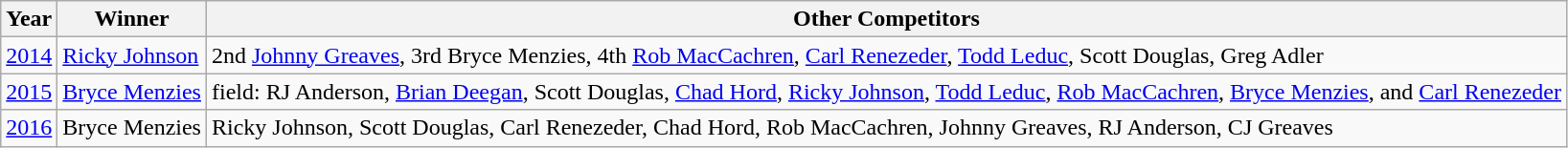<table class="wikitable">
<tr>
<th>Year</th>
<th>Winner</th>
<th>Other Competitors</th>
</tr>
<tr>
<td><a href='#'>2014</a></td>
<td><a href='#'>Ricky Johnson</a></td>
<td>2nd <a href='#'>Johnny Greaves</a>, 3rd Bryce Menzies, 4th <a href='#'>Rob MacCachren</a>, <a href='#'>Carl Renezeder</a>, <a href='#'>Todd Leduc</a>, Scott Douglas, Greg Adler</td>
</tr>
<tr>
<td><a href='#'>2015</a></td>
<td><a href='#'>Bryce Menzies</a></td>
<td>field: RJ Anderson, <a href='#'>Brian Deegan</a>, Scott Douglas, <a href='#'>Chad Hord</a>, <a href='#'>Ricky Johnson</a>, <a href='#'>Todd Leduc</a>, <a href='#'>Rob MacCachren</a>, <a href='#'>Bryce Menzies</a>, and <a href='#'>Carl Renezeder</a></td>
</tr>
<tr>
<td><a href='#'>2016</a></td>
<td>Bryce Menzies</td>
<td>Ricky Johnson, Scott Douglas, Carl Renezeder, Chad Hord, Rob MacCachren, Johnny Greaves, RJ Anderson, CJ Greaves</td>
</tr>
</table>
